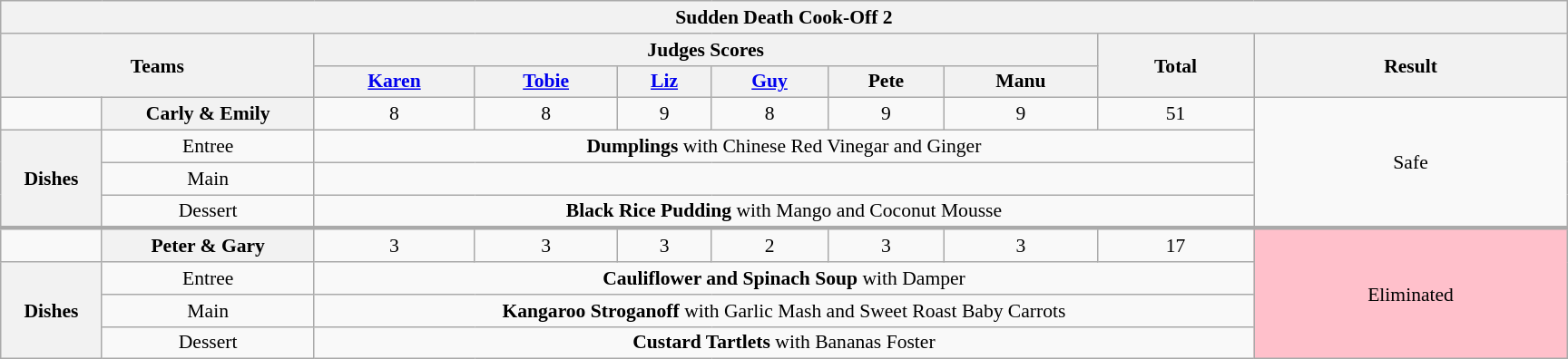<table class="wikitable plainrowheaders" style="text-align:center; font-size:90%; width:80em; margin:auto;">
<tr>
<th colspan="10" >Sudden Death Cook-Off 2</th>
</tr>
<tr>
<th rowspan=2 style="width:20%;" colspan=2>Teams</th>
<th colspan=6 style="width:50%;">Judges Scores</th>
<th rowspan=2 style="width:10%;">Total<br></th>
<th rowspan=2 style="width:20%;">Result</th>
</tr>
<tr>
<th><a href='#'>Karen</a></th>
<th><a href='#'>Tobie</a></th>
<th><a href='#'>Liz</a></th>
<th><a href='#'>Guy</a></th>
<th>Pete</th>
<th>Manu</th>
</tr>
<tr>
<td></td>
<th>Carly & Emily</th>
<td>8</td>
<td>8</td>
<td>9</td>
<td>8</td>
<td>9</td>
<td>9</td>
<td>51</td>
<td rowspan=4>Safe</td>
</tr>
<tr>
<th rowspan=3>Dishes</th>
<td>Entree</td>
<td colspan="7"><strong>Dumplings</strong> with Chinese Red Vinegar and Ginger</td>
</tr>
<tr>
<td>Main</td>
<td colspan="7"></td>
</tr>
<tr>
<td>Dessert</td>
<td colspan="7"><strong>Black Rice Pudding</strong> with Mango and Coconut Mousse</td>
</tr>
<tr style="border-top:3px solid #aaa;">
<td></td>
<th>Peter & Gary</th>
<td>3</td>
<td>3</td>
<td>3</td>
<td>2</td>
<td>3</td>
<td>3</td>
<td>17</td>
<td rowspan=4 bgcolor=pink>Eliminated</td>
</tr>
<tr>
<th rowspan=3>Dishes</th>
<td>Entree</td>
<td colspan="7"><strong>Cauliflower and Spinach Soup</strong> with Damper</td>
</tr>
<tr>
<td>Main</td>
<td colspan="7"><strong>Kangaroo Stroganoff</strong> with Garlic Mash and Sweet Roast Baby Carrots</td>
</tr>
<tr>
<td>Dessert</td>
<td colspan="7"><strong>Custard Tartlets</strong> with Bananas Foster</td>
</tr>
</table>
